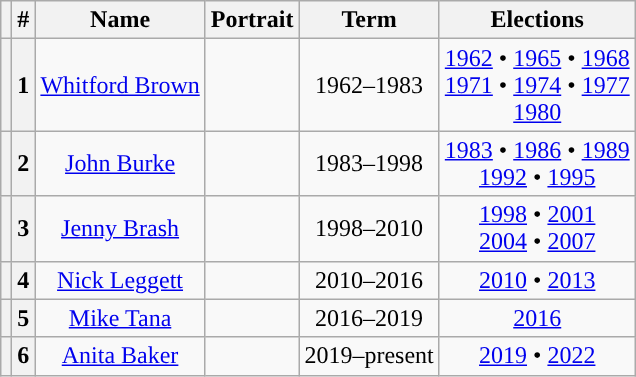<table class="wikitable" style="text-align:center">
<tr>
<th></th>
<th>#</th>
<th>Name</th>
<th>Portrait</th>
<th>Term</th>
<th>Elections</th>
</tr>
<tr>
<th style="background:"></th>
<th>1</th>
<td><a href='#'>Whitford Brown</a></td>
<td></td>
<td align=center>1962–1983</td>
<td><a href='#'>1962</a> • <a href='#'>1965</a> • <a href='#'>1968</a><br><a href='#'>1971</a> • <a href='#'>1974</a> • <a href='#'>1977</a><br><a href='#'>1980</a></td>
</tr>
<tr>
<th style="background:"></th>
<th>2</th>
<td><a href='#'>John Burke</a></td>
<td><br></td>
<td align=center>1983–1998</td>
<td><a href='#'>1983</a> • <a href='#'>1986</a> • <a href='#'>1989</a><br><a href='#'>1992</a> • <a href='#'>1995</a></td>
</tr>
<tr>
<th style="background:"></th>
<th>3</th>
<td><a href='#'>Jenny Brash</a></td>
<td></td>
<td align=center>1998–2010</td>
<td><a href='#'>1998</a>  • <a href='#'>2001</a><br><a href='#'>2004</a> • <a href='#'>2007</a></td>
</tr>
<tr>
<th style="background:"></th>
<th>4</th>
<td><a href='#'>Nick Leggett</a></td>
<td></td>
<td align=center>2010–2016</td>
<td><a href='#'>2010</a> • <a href='#'>2013</a></td>
</tr>
<tr>
<th style="background:"></th>
<th>5</th>
<td><a href='#'>Mike Tana</a></td>
<td></td>
<td align=center>2016–2019</td>
<td><a href='#'>2016</a></td>
</tr>
<tr>
<th style="background:"></th>
<th>6</th>
<td><a href='#'>Anita Baker</a></td>
<td></td>
<td align=center>2019–present</td>
<td><a href='#'>2019</a> • <a href='#'>2022</a></td>
</tr>
</table>
